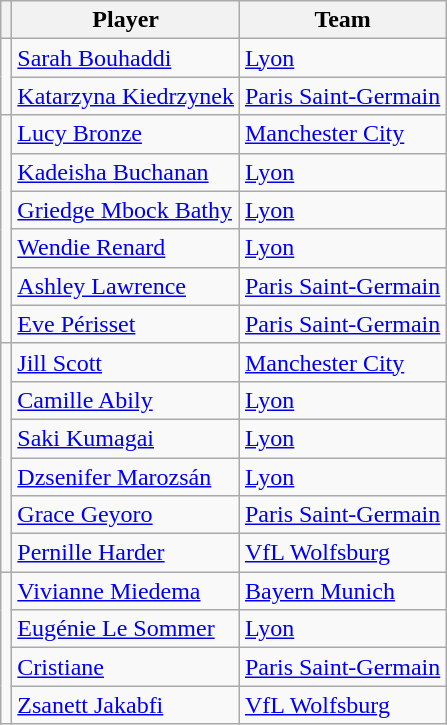<table class="wikitable" style="text-align:center">
<tr>
<th></th>
<th>Player</th>
<th>Team</th>
</tr>
<tr>
<td rowspan=2></td>
<td align=left> <a href='#'>Sarah Bouhaddi</a></td>
<td align=left> <a href='#'>Lyon</a></td>
</tr>
<tr>
<td align=left> <a href='#'>Katarzyna Kiedrzynek</a></td>
<td align=left> <a href='#'>Paris Saint-Germain</a></td>
</tr>
<tr>
<td rowspan=6></td>
<td align=left> <a href='#'>Lucy Bronze</a></td>
<td align=left> <a href='#'>Manchester City</a></td>
</tr>
<tr>
<td align=left> <a href='#'>Kadeisha Buchanan</a></td>
<td align=left> <a href='#'>Lyon</a></td>
</tr>
<tr>
<td align=left> <a href='#'>Griedge Mbock Bathy</a></td>
<td align=left> <a href='#'>Lyon</a></td>
</tr>
<tr>
<td align=left> <a href='#'>Wendie Renard</a></td>
<td align=left> <a href='#'>Lyon</a></td>
</tr>
<tr>
<td align=left> <a href='#'>Ashley Lawrence</a></td>
<td align=left> <a href='#'>Paris Saint-Germain</a></td>
</tr>
<tr>
<td align=left> <a href='#'>Eve Périsset</a></td>
<td align=left> <a href='#'>Paris Saint-Germain</a></td>
</tr>
<tr>
<td rowspan=6></td>
<td align=left> <a href='#'>Jill Scott</a></td>
<td align=left> <a href='#'>Manchester City</a></td>
</tr>
<tr>
<td align=left> <a href='#'>Camille Abily</a></td>
<td align=left> <a href='#'>Lyon</a></td>
</tr>
<tr>
<td align=left> <a href='#'>Saki Kumagai</a></td>
<td align=left> <a href='#'>Lyon</a></td>
</tr>
<tr>
<td align=left> <a href='#'>Dzsenifer Marozsán</a></td>
<td align=left> <a href='#'>Lyon</a></td>
</tr>
<tr>
<td align=left> <a href='#'>Grace Geyoro</a></td>
<td align=left> <a href='#'>Paris Saint-Germain</a></td>
</tr>
<tr>
<td align=left> <a href='#'>Pernille Harder</a></td>
<td align=left> <a href='#'>VfL Wolfsburg</a></td>
</tr>
<tr>
<td rowspan=4></td>
<td align=left> <a href='#'>Vivianne Miedema</a></td>
<td align=left> <a href='#'>Bayern Munich</a></td>
</tr>
<tr>
<td align=left> <a href='#'>Eugénie Le Sommer</a></td>
<td align=left> <a href='#'>Lyon</a></td>
</tr>
<tr>
<td align=left> <a href='#'>Cristiane</a></td>
<td align=left> <a href='#'>Paris Saint-Germain</a></td>
</tr>
<tr>
<td align=left> <a href='#'>Zsanett Jakabfi</a></td>
<td align=left> <a href='#'>VfL Wolfsburg</a></td>
</tr>
</table>
